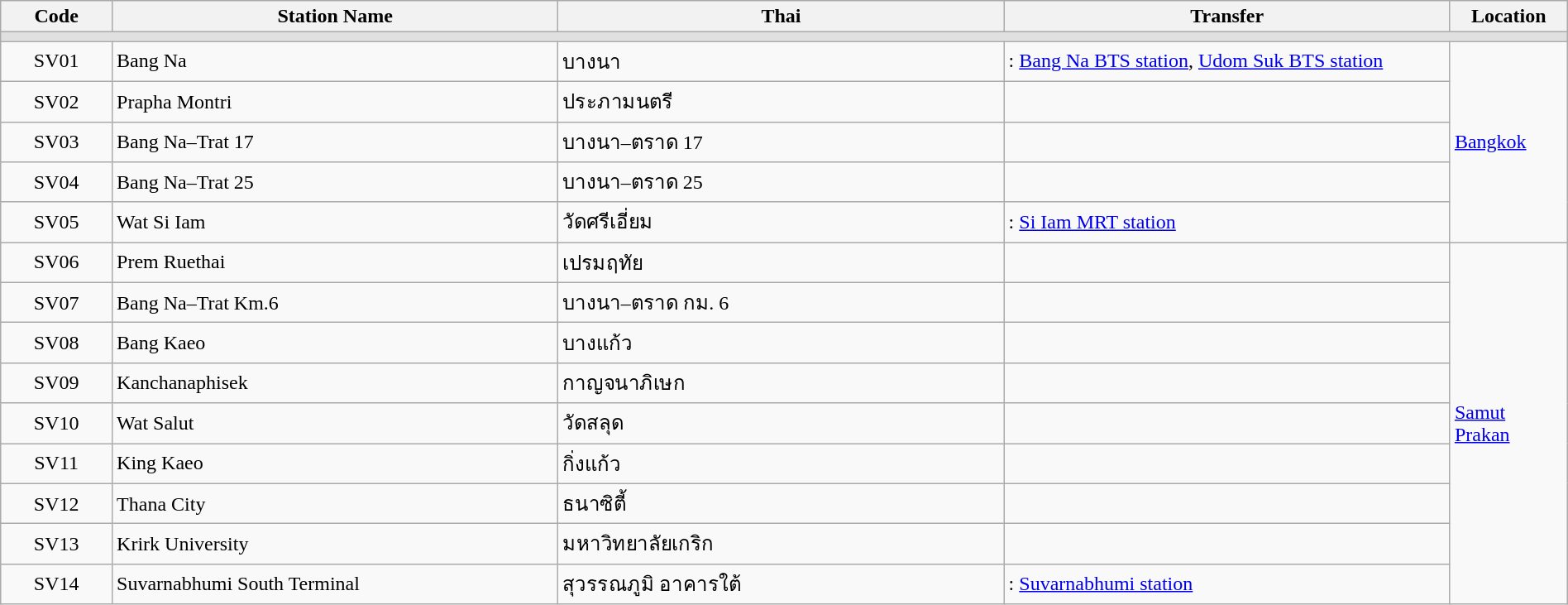<table class="wikitable" width=100%>
<tr align=center>
<th width=5% rowspan="1"><strong>Code</strong></th>
<th width=20% rowspan="1"><strong>Station Name</strong></th>
<th width=20% rowspan="1"><strong>Thai</strong></th>
<th width=20% rowspan="1"><strong>Transfer</strong></th>
<th width=5% rowspan="1"><strong>Location</strong></th>
</tr>
<tr style = "background:#e0e0e0; height: 2pt">
<td colspan="5"></td>
</tr>
<tr>
<td align=center>SV01</td>
<td>Bang Na</td>
<td>บางนา</td>
<td>: <a href='#'>Bang Na BTS station</a>, <a href='#'>Udom Suk BTS station</a></td>
<td rowspan="5"><a href='#'>Bangkok</a></td>
</tr>
<tr>
<td align=center>SV02</td>
<td>Prapha Montri</td>
<td>ประภามนตรี</td>
<td></td>
</tr>
<tr>
<td align=center>SV03</td>
<td>Bang Na–Trat 17</td>
<td>บางนา–ตราด 17</td>
<td></td>
</tr>
<tr>
<td align=center>SV04</td>
<td>Bang Na–Trat 25</td>
<td>บางนา–ตราด 25</td>
<td></td>
</tr>
<tr>
<td align=center>SV05</td>
<td>Wat Si Iam</td>
<td>วัดศรีเอี่ยม</td>
<td>: <a href='#'>Si Iam MRT station</a></td>
</tr>
<tr>
<td align=center>SV06</td>
<td>Prem Ruethai</td>
<td>เปรมฤทัย</td>
<td></td>
<td rowspan="9"><a href='#'>Samut Prakan</a></td>
</tr>
<tr>
<td align=center>SV07</td>
<td>Bang Na–Trat Km.6</td>
<td>บางนา–ตราด กม. 6</td>
<td></td>
</tr>
<tr>
<td align=center>SV08</td>
<td>Bang Kaeo</td>
<td>บางแก้ว</td>
<td></td>
</tr>
<tr>
<td align=center>SV09</td>
<td>Kanchanaphisek</td>
<td>กาญจนาภิเษก</td>
<td></td>
</tr>
<tr>
<td align=center>SV10</td>
<td>Wat Salut</td>
<td>วัดสลุด</td>
<td></td>
</tr>
<tr>
<td align=center>SV11</td>
<td>King Kaeo</td>
<td>กิ่งแก้ว</td>
<td></td>
</tr>
<tr>
<td align=center>SV12</td>
<td>Thana City</td>
<td>ธนาซิตี้</td>
<td></td>
</tr>
<tr>
<td align=center>SV13</td>
<td>Krirk University</td>
<td>มหาวิทยาลัยเกริก</td>
<td></td>
</tr>
<tr>
<td align=center>SV14</td>
<td>Suvarnabhumi South Terminal</td>
<td>สุวรรณภูมิ อาคารใต้</td>
<td>: <a href='#'>Suvarnabhumi station</a></td>
</tr>
</table>
